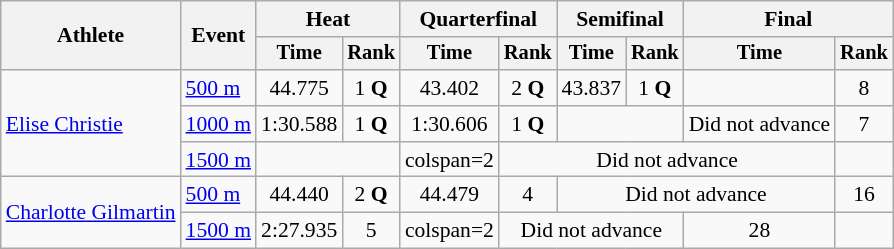<table class="wikitable" style="font-size:90%">
<tr>
<th rowspan=2>Athlete</th>
<th rowspan=2>Event</th>
<th colspan=2>Heat</th>
<th colspan=2>Quarterfinal</th>
<th colspan=2>Semifinal</th>
<th colspan=2>Final</th>
</tr>
<tr style="font-size:95%">
<th>Time</th>
<th>Rank</th>
<th>Time</th>
<th>Rank</th>
<th>Time</th>
<th>Rank</th>
<th>Time</th>
<th>Rank</th>
</tr>
<tr align=center>
<td align=left rowspan="3"><a href='#'>Elise Christie</a></td>
<td align=left><a href='#'>500 m</a></td>
<td>44.775</td>
<td>1 <strong>Q</strong></td>
<td>43.402</td>
<td>2 <strong>Q</strong></td>
<td>43.837</td>
<td>1 <strong>Q</strong></td>
<td></td>
<td>8 </td>
</tr>
<tr align=center>
<td align=left><a href='#'>1000 m</a></td>
<td>1:30.588</td>
<td>1 <strong>Q</strong></td>
<td>1:30.606</td>
<td>1 <strong>Q</strong></td>
<td colspan=2></td>
<td>Did not advance</td>
<td>7</td>
</tr>
<tr align=center>
<td align=left><a href='#'>1500 m</a></td>
<td colspan=2></td>
<td>colspan=2 </td>
<td colspan=4>Did not advance</td>
</tr>
<tr align=center>
<td style="text-align:left;" rowspan="2"><a href='#'>Charlotte Gilmartin</a></td>
<td align=left><a href='#'>500 m</a></td>
<td>44.440</td>
<td>2 <strong>Q</strong></td>
<td>44.479</td>
<td>4</td>
<td colspan=3>Did not advance</td>
<td>16</td>
</tr>
<tr align=center>
<td align=left><a href='#'>1500 m</a></td>
<td>2:27.935</td>
<td>5</td>
<td>colspan=2 </td>
<td colspan=3>Did not advance</td>
<td>28</td>
</tr>
</table>
